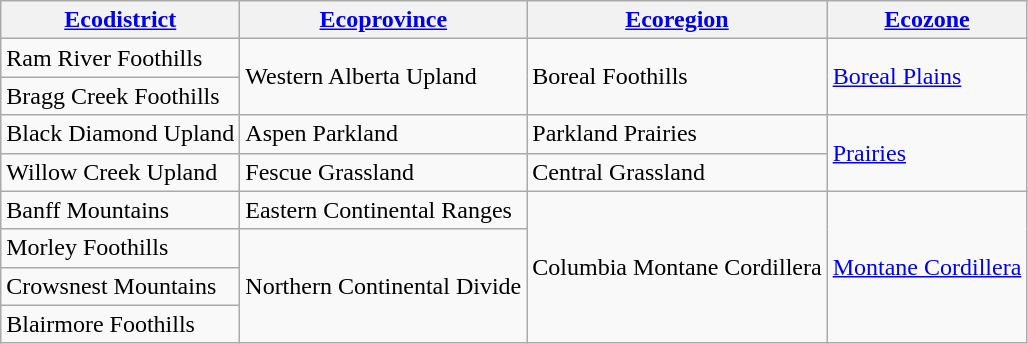<table class="wikitable">
<tr>
<th><a href='#'>Ecodistrict</a></th>
<th><a href='#'>Ecoprovince</a></th>
<th><a href='#'>Ecoregion</a></th>
<th><a href='#'>Ecozone</a></th>
</tr>
<tr>
<td>Ram River Foothills</td>
<td rowspan=2>Western Alberta Upland</td>
<td rowspan=2>Boreal Foothills</td>
<td rowspan=2><a href='#'>Boreal Plains</a></td>
</tr>
<tr>
<td>Bragg Creek Foothills </td>
</tr>
<tr>
<td>Black Diamond Upland</td>
<td>Aspen Parkland</td>
<td>Parkland Prairies</td>
<td rowspan=2><a href='#'>Prairies</a></td>
</tr>
<tr>
<td>Willow Creek Upland</td>
<td>Fescue Grassland</td>
<td>Central Grassland </td>
</tr>
<tr>
<td>Banff Mountains</td>
<td>Eastern Continental Ranges</td>
<td rowspan=4>Columbia Montane Cordillera</td>
<td rowspan=4><a href='#'>Montane Cordillera</a></td>
</tr>
<tr>
<td>Morley Foothills</td>
<td rowspan=3>Northern Continental Divide </td>
</tr>
<tr>
<td>Crowsnest Mountains </td>
</tr>
<tr>
<td>Blairmore Foothills </td>
</tr>
</table>
